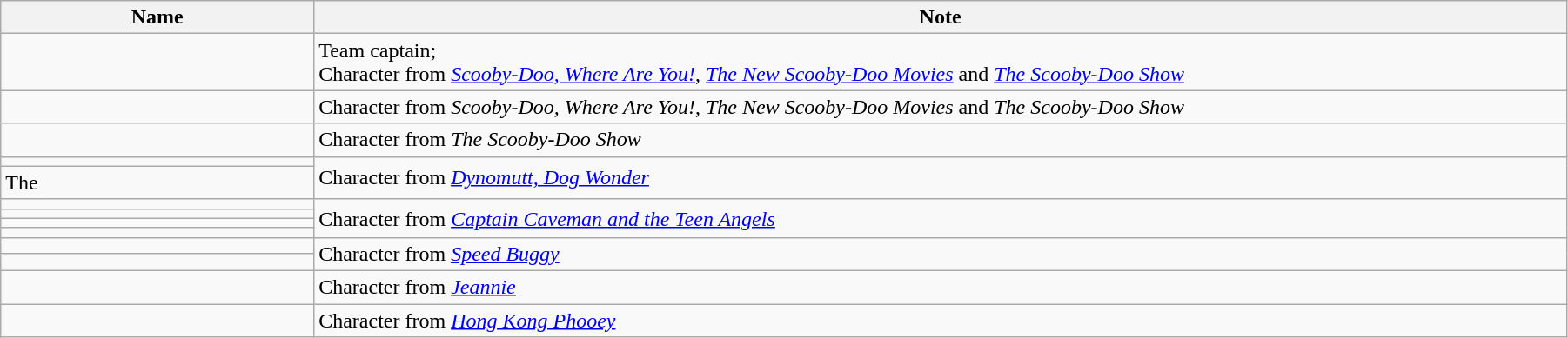<table class="wikitable sortable" align="left center" width="95%">
<tr>
<th width="20%">Name</th>
<th width="80%">Note</th>
</tr>
<tr>
<td></td>
<td>Team captain;<br> Character from <em><a href='#'>Scooby-Doo, Where Are You!</a></em>, <em><a href='#'>The New Scooby-Doo Movies</a></em> and <em><a href='#'>The Scooby-Doo Show</a></em></td>
</tr>
<tr>
<td></td>
<td>Character from <em>Scooby-Doo, Where Are You!</em>, <em>The New Scooby-Doo Movies</em> and <em>The Scooby-Doo Show</em></td>
</tr>
<tr>
<td></td>
<td>Character from <em>The Scooby-Doo Show</em></td>
</tr>
<tr>
<td></td>
<td rowspan="2">Character from <em><a href='#'>Dynomutt, Dog Wonder</a></em></td>
</tr>
<tr>
<td>The </td>
</tr>
<tr>
<td></td>
<td rowspan="4">Character from <em><a href='#'>Captain Caveman and the Teen Angels</a></em></td>
</tr>
<tr>
<td></td>
</tr>
<tr>
<td></td>
</tr>
<tr>
<td></td>
</tr>
<tr>
<td></td>
<td rowspan="2">Character from <em><a href='#'>Speed Buggy</a></em></td>
</tr>
<tr>
<td></td>
</tr>
<tr>
<td></td>
<td>Character from <em><a href='#'>Jeannie</a></em></td>
</tr>
<tr>
<td></td>
<td>Character from <em><a href='#'>Hong Kong Phooey</a></em></td>
</tr>
</table>
